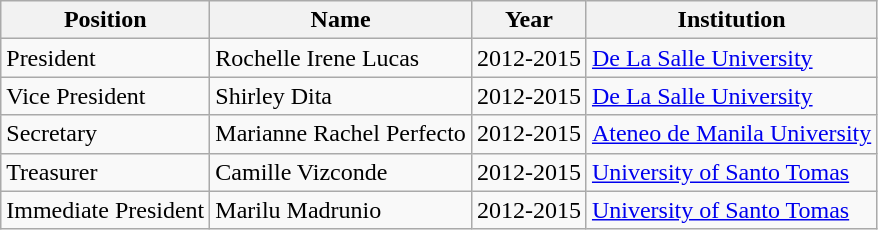<table class=wikitable>
<tr>
<th>Position</th>
<th>Name</th>
<th>Year</th>
<th>Institution</th>
</tr>
<tr>
<td>President</td>
<td>Rochelle Irene Lucas</td>
<td>2012-2015</td>
<td><a href='#'>De La Salle University</a></td>
</tr>
<tr>
<td>Vice President</td>
<td>Shirley Dita</td>
<td>2012-2015</td>
<td><a href='#'>De La Salle University</a></td>
</tr>
<tr>
<td>Secretary</td>
<td>Marianne Rachel Perfecto</td>
<td>2012-2015</td>
<td><a href='#'>Ateneo de Manila University</a></td>
</tr>
<tr>
<td>Treasurer</td>
<td>Camille Vizconde</td>
<td>2012-2015</td>
<td><a href='#'>University of Santo Tomas</a></td>
</tr>
<tr>
<td>Immediate President</td>
<td>Marilu Madrunio</td>
<td>2012-2015</td>
<td><a href='#'>University of Santo Tomas</a></td>
</tr>
</table>
